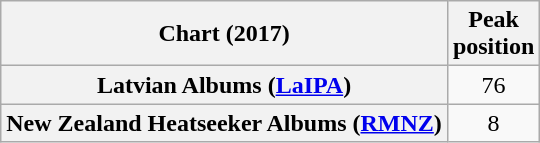<table class="wikitable sortable plainrowheaders" style="text-align:center">
<tr>
<th scope="col">Chart (2017)</th>
<th scope="col">Peak<br>position</th>
</tr>
<tr>
<th scope="row">Latvian Albums (<a href='#'>LaIPA</a>)</th>
<td>76</td>
</tr>
<tr>
<th scope="row">New Zealand Heatseeker Albums (<a href='#'>RMNZ</a>)</th>
<td>8</td>
</tr>
</table>
